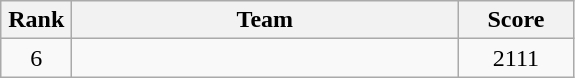<table class="wikitable" style="text-align:center">
<tr>
<th width=40>Rank</th>
<th width=250>Team</th>
<th width=70>Score</th>
</tr>
<tr>
<td>6</td>
<td align=left></td>
<td>2111</td>
</tr>
</table>
